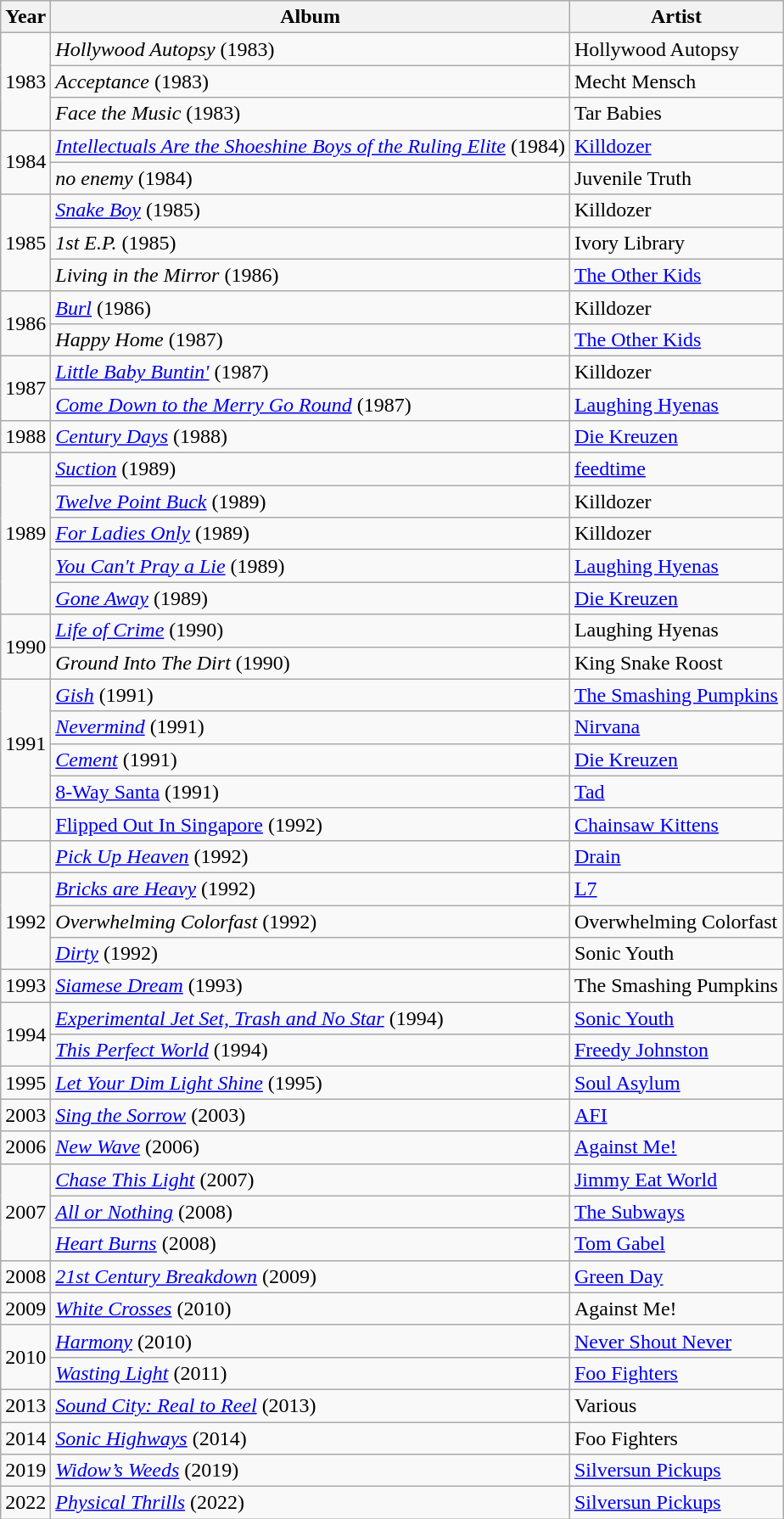<table class="wikitable">
<tr>
<th>Year</th>
<th>Album</th>
<th>Artist</th>
</tr>
<tr>
<td rowspan="3">1983</td>
<td><em>Hollywood Autopsy</em> (1983)</td>
<td>Hollywood Autopsy</td>
</tr>
<tr>
<td><em>Acceptance</em> (1983)</td>
<td>Mecht Mensch</td>
</tr>
<tr>
<td><em>Face the Music</em> (1983)</td>
<td>Tar Babies</td>
</tr>
<tr>
<td rowspan="2">1984</td>
<td><em><a href='#'>Intellectuals Are the Shoeshine Boys of the Ruling Elite</a></em> (1984)</td>
<td><a href='#'>Killdozer</a></td>
</tr>
<tr>
<td><em>no enemy</em> (1984)</td>
<td>Juvenile Truth</td>
</tr>
<tr>
<td rowspan="3">1985</td>
<td><em><a href='#'>Snake Boy</a></em> (1985)</td>
<td>Killdozer</td>
</tr>
<tr>
<td><em>1st E.P.</em> (1985)</td>
<td>Ivory Library</td>
</tr>
<tr>
<td><em>Living in the Mirror</em> (1986)</td>
<td><a href='#'>The Other Kids</a></td>
</tr>
<tr>
<td rowspan="2">1986</td>
<td><em><a href='#'>Burl</a></em> (1986)</td>
<td>Killdozer</td>
</tr>
<tr>
<td><em>Happy Home</em> (1987)</td>
<td><a href='#'>The Other Kids</a></td>
</tr>
<tr>
<td rowspan="2">1987</td>
<td><em><a href='#'>Little Baby Buntin'</a></em> (1987)</td>
<td>Killdozer</td>
</tr>
<tr>
<td><em><a href='#'>Come Down to the Merry Go Round</a></em> (1987)</td>
<td><a href='#'>Laughing Hyenas</a></td>
</tr>
<tr>
<td>1988</td>
<td><em><a href='#'>Century Days</a></em> (1988)</td>
<td><a href='#'>Die Kreuzen</a></td>
</tr>
<tr>
<td rowspan="5">1989</td>
<td><em><a href='#'>Suction</a></em> (1989)</td>
<td><a href='#'>feedtime</a></td>
</tr>
<tr>
<td><em><a href='#'>Twelve Point Buck</a></em> (1989)</td>
<td>Killdozer</td>
</tr>
<tr>
<td><em><a href='#'>For Ladies Only</a></em> (1989)</td>
<td>Killdozer</td>
</tr>
<tr>
<td><em><a href='#'>You Can't Pray a Lie</a></em> (1989)</td>
<td><a href='#'>Laughing Hyenas</a></td>
</tr>
<tr>
<td><em><a href='#'>Gone Away</a></em> (1989)</td>
<td><a href='#'>Die Kreuzen</a></td>
</tr>
<tr>
<td rowspan="2">1990</td>
<td><em><a href='#'>Life of Crime</a></em> (1990)</td>
<td>Laughing Hyenas</td>
</tr>
<tr>
<td><em>Ground Into The Dirt</em> (1990)</td>
<td>King Snake Roost</td>
</tr>
<tr>
<td rowspan="4">1991</td>
<td><em><a href='#'>Gish</a></em> (1991)</td>
<td><a href='#'>The Smashing Pumpkins</a></td>
</tr>
<tr>
<td><em><a href='#'>Nevermind</a></em> (1991)</td>
<td><a href='#'>Nirvana</a></td>
</tr>
<tr>
<td><em><a href='#'>Cement</a></em> (1991)</td>
<td><a href='#'>Die Kreuzen</a></td>
</tr>
<tr>
<td><a href='#'>8-Way Santa</a> (1991)</td>
<td><a href='#'>Tad</a></td>
</tr>
<tr>
<td></td>
<td><a href='#'>Flipped Out In Singapore</a> (1992)</td>
<td><a href='#'>Chainsaw Kittens</a></td>
</tr>
<tr>
<td></td>
<td><em><a href='#'>Pick Up Heaven</a></em> (1992)</td>
<td><a href='#'>Drain</a></td>
</tr>
<tr>
<td rowspan="3">1992</td>
<td><em><a href='#'>Bricks are Heavy</a></em> (1992)</td>
<td><a href='#'>L7</a></td>
</tr>
<tr>
<td><em>Overwhelming Colorfast</em> (1992)</td>
<td>Overwhelming Colorfast</td>
</tr>
<tr>
<td><em><a href='#'>Dirty</a></em> (1992)</td>
<td>Sonic Youth</td>
</tr>
<tr>
<td>1993</td>
<td><em><a href='#'>Siamese Dream</a></em> (1993)</td>
<td>The Smashing Pumpkins</td>
</tr>
<tr>
<td rowspan="2">1994</td>
<td><em><a href='#'>Experimental Jet Set, Trash and No Star</a></em> (1994)</td>
<td><a href='#'>Sonic Youth</a></td>
</tr>
<tr>
<td><em><a href='#'>This Perfect World</a></em> (1994)</td>
<td><a href='#'>Freedy Johnston</a></td>
</tr>
<tr>
<td>1995</td>
<td><em><a href='#'>Let Your Dim Light Shine</a></em> (1995)</td>
<td><a href='#'>Soul Asylum</a></td>
</tr>
<tr>
<td>2003</td>
<td><em><a href='#'>Sing the Sorrow</a></em> (2003)</td>
<td><a href='#'>AFI</a></td>
</tr>
<tr>
<td>2006</td>
<td><em><a href='#'>New Wave</a></em> (2006)</td>
<td><a href='#'>Against Me!</a></td>
</tr>
<tr>
<td rowspan="3">2007</td>
<td><em><a href='#'>Chase This Light</a></em> (2007)</td>
<td><a href='#'>Jimmy Eat World</a></td>
</tr>
<tr>
<td><em><a href='#'>All or Nothing</a></em> (2008)</td>
<td><a href='#'>The Subways</a></td>
</tr>
<tr>
<td><em><a href='#'>Heart Burns</a></em> (2008)</td>
<td><a href='#'>Tom Gabel</a></td>
</tr>
<tr>
<td>2008</td>
<td><em><a href='#'>21st Century Breakdown</a></em> (2009)</td>
<td><a href='#'>Green Day</a></td>
</tr>
<tr>
<td>2009</td>
<td><em><a href='#'>White Crosses</a></em> (2010)</td>
<td>Against Me!</td>
</tr>
<tr>
<td rowspan="2">2010</td>
<td><em><a href='#'>Harmony</a></em> (2010)</td>
<td><a href='#'>Never Shout Never</a></td>
</tr>
<tr>
<td><em><a href='#'>Wasting Light</a></em> (2011)</td>
<td><a href='#'>Foo Fighters</a></td>
</tr>
<tr>
<td>2013</td>
<td><em><a href='#'>Sound City: Real to Reel</a></em> (2013)</td>
<td>Various</td>
</tr>
<tr>
<td>2014</td>
<td><em><a href='#'>Sonic Highways</a></em> (2014)</td>
<td>Foo Fighters</td>
</tr>
<tr>
<td>2019</td>
<td><em><a href='#'>Widow’s Weeds</a></em> (2019)</td>
<td><a href='#'>Silversun Pickups</a></td>
</tr>
<tr>
<td>2022</td>
<td><em><a href='#'>Physical Thrills</a></em> (2022)</td>
<td><a href='#'>Silversun Pickups</a></td>
</tr>
</table>
